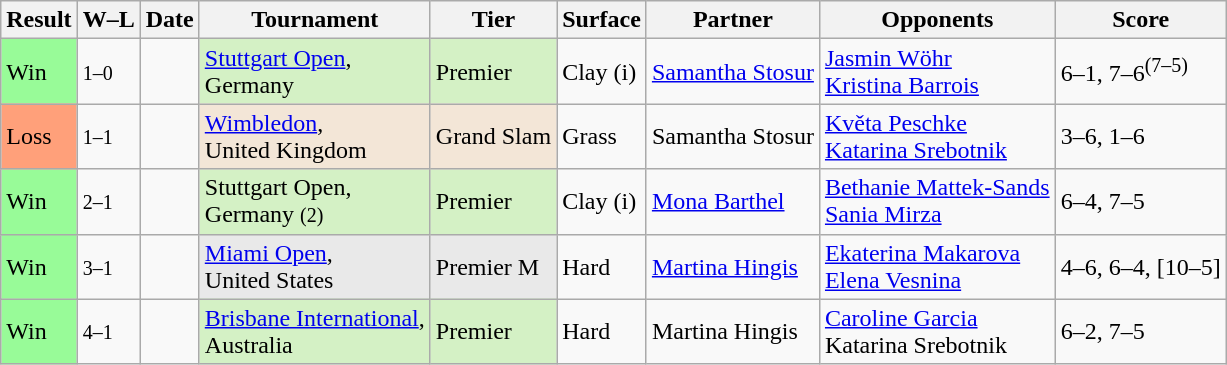<table class="sortable wikitable nowrap">
<tr>
<th>Result</th>
<th class="unsortable">W–L</th>
<th>Date</th>
<th>Tournament</th>
<th>Tier</th>
<th>Surface</th>
<th>Partner</th>
<th>Opponents</th>
<th class="unsortable">Score</th>
</tr>
<tr>
<td style="background:#98fb98;">Win</td>
<td><small>1–0</small></td>
<td><a href='#'></a></td>
<td style="background:#d4f1c5;"><a href='#'>Stuttgart Open</a>, <br>Germany</td>
<td style="background:#d4f1c5;">Premier</td>
<td>Clay (i)</td>
<td> <a href='#'>Samantha Stosur</a></td>
<td> <a href='#'>Jasmin Wöhr</a><br> <a href='#'>Kristina Barrois</a></td>
<td>6–1, 7–6<sup>(7–5)</sup></td>
</tr>
<tr>
<td style="background:#ffa07a;">Loss</td>
<td><small>1–1</small></td>
<td><a href='#'></a></td>
<td style="background:#F3E6D7;"><a href='#'>Wimbledon</a>, <br>United Kingdom</td>
<td style="background:#F3E6D7;">Grand Slam</td>
<td>Grass</td>
<td> Samantha Stosur</td>
<td> <a href='#'>Květa Peschke</a><br> <a href='#'>Katarina Srebotnik</a></td>
<td>3–6, 1–6</td>
</tr>
<tr>
<td style="background:#98fb98;">Win</td>
<td><small>2–1</small></td>
<td><a href='#'></a></td>
<td style="background:#d4f1c5;">Stuttgart Open, <br>Germany <small>(2)</small></td>
<td style="background:#d4f1c5;">Premier</td>
<td>Clay (i)</td>
<td> <a href='#'>Mona Barthel</a></td>
<td> <a href='#'>Bethanie Mattek-Sands</a><br> <a href='#'>Sania Mirza</a></td>
<td>6–4, 7–5</td>
</tr>
<tr>
<td style="background:#98fb98;">Win</td>
<td><small>3–1</small></td>
<td><a href='#'></a></td>
<td style="background:#e9e9e9;"><a href='#'>Miami Open</a>, <br>United States</td>
<td style="background:#e9e9e9;">Premier M</td>
<td>Hard</td>
<td> <a href='#'>Martina Hingis</a></td>
<td> <a href='#'>Ekaterina Makarova</a><br> <a href='#'>Elena Vesnina</a></td>
<td>4–6, 6–4, [10–5]</td>
</tr>
<tr>
<td style="background:#98fb98;">Win</td>
<td><small>4–1</small></td>
<td><a href='#'></a></td>
<td style="background:#d4f1c5;"><a href='#'>Brisbane International</a>, <br>Australia</td>
<td style="background:#d4f1c5;">Premier</td>
<td>Hard</td>
<td> Martina Hingis</td>
<td> <a href='#'>Caroline Garcia</a><br> Katarina Srebotnik</td>
<td>6–2, 7–5</td>
</tr>
</table>
